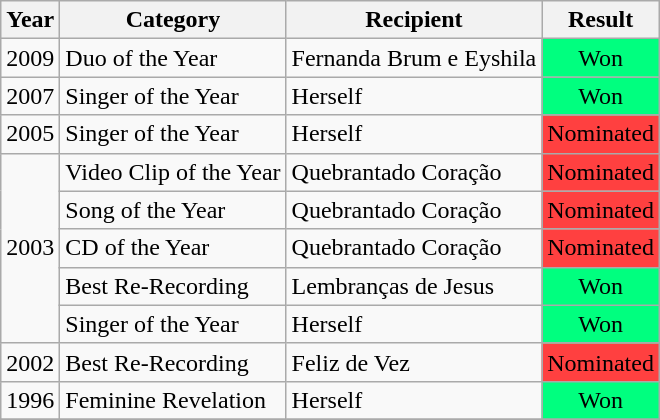<table class="wikitable">
<tr>
<th>Year</th>
<th>Category</th>
<th>Recipient</th>
<th>Result</th>
</tr>
<tr>
<td>2009</td>
<td>Duo of the Year</td>
<td>Fernanda Brum e Eyshila</td>
<td style="background: #00FF7F" align="center" class="table-yes2">Won</td>
</tr>
<tr>
<td>2007</td>
<td>Singer of the Year</td>
<td>Herself</td>
<td style="background: #00FF7F" align="center" class="table-yes2">Won</td>
</tr>
<tr>
<td>2005</td>
<td>Singer of the Year</td>
<td>Herself</td>
<td style="background: #FF4040" align="center" class="table-yes2">Nominated</td>
</tr>
<tr>
<td rowspan="5">2003</td>
<td>Video Clip of the Year</td>
<td>Quebrantado Coração</td>
<td style="background: #FF4040" align="center" class="table-yes2">Nominated</td>
</tr>
<tr>
<td>Song of the Year</td>
<td>Quebrantado Coração</td>
<td style="background: #FF4040" align="center" class="table-yes2">Nominated</td>
</tr>
<tr>
<td>CD of the Year</td>
<td>Quebrantado Coração</td>
<td style="background: #FF4040" align="center" class="table-yes2">Nominated</td>
</tr>
<tr>
<td>Best Re-Recording</td>
<td>Lembranças de Jesus</td>
<td style="background: #00FF7F" align="center" class="table-yes2">Won</td>
</tr>
<tr>
<td>Singer of the Year</td>
<td>Herself</td>
<td style="background: #00FF7F" align="center" class="table-yes2">Won</td>
</tr>
<tr>
<td>2002</td>
<td>Best Re-Recording</td>
<td>Feliz de Vez</td>
<td style="background: #FF4040" align="center" class="table-yes2">Nominated</td>
</tr>
<tr>
<td>1996</td>
<td>Feminine Revelation</td>
<td>Herself</td>
<td style="background: #00FF7F" align="center" class="table-yes2">Won</td>
</tr>
<tr>
</tr>
</table>
